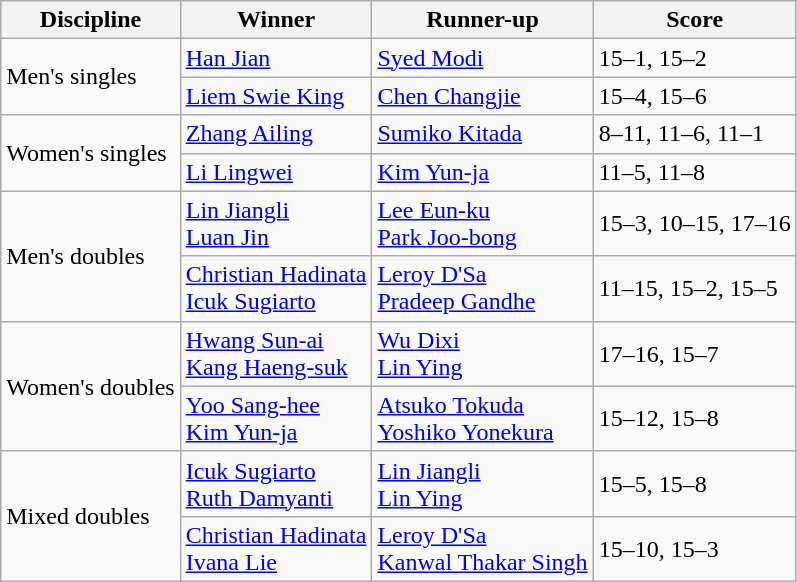<table class="wikitable">
<tr>
<th>Discipline</th>
<th>Winner</th>
<th>Runner-up</th>
<th>Score</th>
</tr>
<tr>
<td rowspan=2>Men's singles</td>
<td> <a href='#'>Han Jian</a></td>
<td> <a href='#'>Syed Modi</a></td>
<td>15–1, 15–2</td>
</tr>
<tr>
<td> <a href='#'>Liem Swie King</a></td>
<td> <a href='#'>Chen Changjie</a></td>
<td>15–4, 15–6</td>
</tr>
<tr>
<td rowspan=2>Women's singles</td>
<td> <a href='#'>Zhang Ailing</a></td>
<td> <a href='#'>Sumiko Kitada</a></td>
<td>8–11, 11–6, 11–1</td>
</tr>
<tr>
<td> <a href='#'>Li Lingwei</a></td>
<td> <a href='#'>Kim Yun-ja</a></td>
<td>11–5, 11–8</td>
</tr>
<tr>
<td rowspan=2>Men's doubles</td>
<td> <a href='#'>Lin Jiangli</a><br>  <a href='#'>Luan Jin</a></td>
<td> <a href='#'>Lee Eun-ku</a><br> <a href='#'>Park Joo-bong</a></td>
<td>15–3, 10–15, 17–16</td>
</tr>
<tr>
<td> <a href='#'>Christian Hadinata</a><br>  <a href='#'>Icuk Sugiarto</a></td>
<td> <a href='#'>Leroy D'Sa</a><br>  <a href='#'>Pradeep Gandhe</a></td>
<td>11–15, 15–2, 15–5</td>
</tr>
<tr>
<td rowspan=2>Women's doubles</td>
<td> <a href='#'>Hwang Sun-ai</a><br>  <a href='#'>Kang Haeng-suk</a></td>
<td> <a href='#'>Wu Dixi</a><br>  <a href='#'>Lin Ying</a></td>
<td>17–16, 15–7</td>
</tr>
<tr>
<td> <a href='#'>Yoo Sang-hee</a><br>  <a href='#'>Kim Yun-ja</a></td>
<td> <a href='#'>Atsuko Tokuda</a><br>  <a href='#'>Yoshiko Yonekura</a></td>
<td>15–12, 15–8</td>
</tr>
<tr>
<td rowspan=2>Mixed doubles</td>
<td> <a href='#'>Icuk Sugiarto</a><br>  <a href='#'>Ruth Damyanti</a></td>
<td> <a href='#'>Lin Jiangli</a><br>  <a href='#'>Lin Ying</a></td>
<td>15–5, 15–8</td>
</tr>
<tr>
<td> <a href='#'>Christian Hadinata</a><br>  <a href='#'>Ivana Lie</a></td>
<td> <a href='#'>Leroy D'Sa</a><br>  <a href='#'>Kanwal Thakar Singh</a></td>
<td>15–10, 15–3</td>
</tr>
</table>
